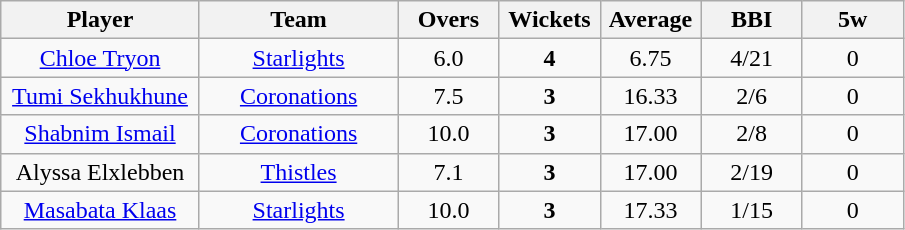<table class="wikitable" style="text-align:center">
<tr>
<th width=125>Player</th>
<th width=125>Team</th>
<th width=60>Overs</th>
<th width=60>Wickets</th>
<th width=60>Average</th>
<th width=60>BBI</th>
<th width=60>5w</th>
</tr>
<tr>
<td><a href='#'>Chloe Tryon</a></td>
<td><a href='#'>Starlights</a></td>
<td>6.0</td>
<td><strong>4</strong></td>
<td>6.75</td>
<td>4/21</td>
<td>0</td>
</tr>
<tr>
<td><a href='#'>Tumi Sekhukhune</a></td>
<td><a href='#'>Coronations</a></td>
<td>7.5</td>
<td><strong>3</strong></td>
<td>16.33</td>
<td>2/6</td>
<td>0</td>
</tr>
<tr>
<td><a href='#'>Shabnim Ismail</a></td>
<td><a href='#'>Coronations</a></td>
<td>10.0</td>
<td><strong>3</strong></td>
<td>17.00</td>
<td>2/8</td>
<td>0</td>
</tr>
<tr>
<td>Alyssa Elxlebben</td>
<td><a href='#'>Thistles</a></td>
<td>7.1</td>
<td><strong>3</strong></td>
<td>17.00</td>
<td>2/19</td>
<td>0</td>
</tr>
<tr>
<td><a href='#'>Masabata Klaas</a></td>
<td><a href='#'>Starlights</a></td>
<td>10.0</td>
<td><strong>3</strong></td>
<td>17.33</td>
<td>1/15</td>
<td>0</td>
</tr>
</table>
